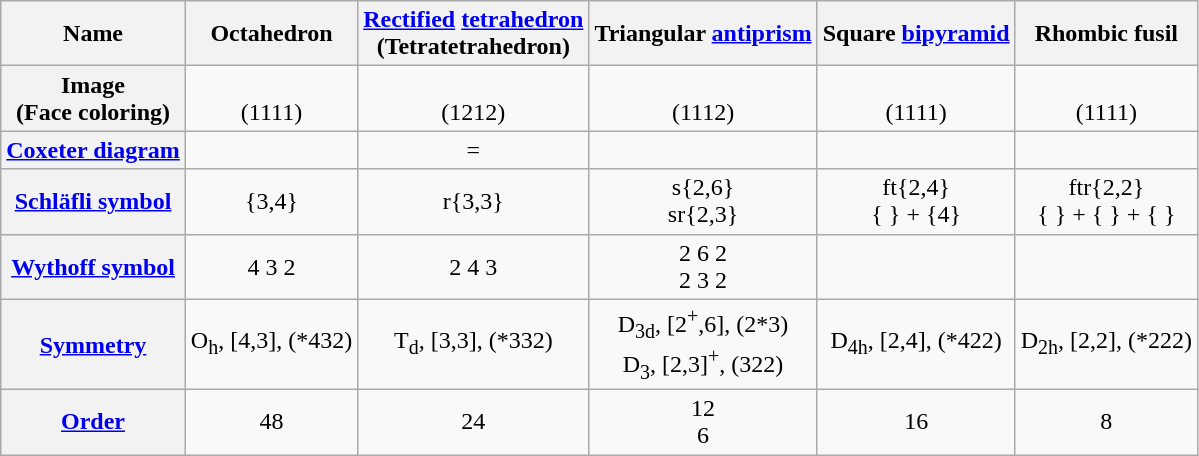<table class=wikitable>
<tr>
<th>Name</th>
<th>Octahedron</th>
<th><a href='#'>Rectified</a> <a href='#'>tetrahedron</a><br>(Tetratetrahedron)</th>
<th>Triangular <a href='#'>antiprism</a></th>
<th>Square <a href='#'>bipyramid</a></th>
<th>Rhombic fusil</th>
</tr>
<tr align=center>
<th>Image<br>(Face coloring)</th>
<td><br>(1111)</td>
<td><br>(1212)</td>
<td><br>(1112)</td>
<td><br>(1111)</td>
<td><br>(1111)</td>
</tr>
<tr align=center>
<th><a href='#'>Coxeter diagram</a></th>
<td></td>
<td> = </td>
<td><br></td>
<td></td>
<td></td>
</tr>
<tr align=center>
<th><a href='#'>Schläfli symbol</a></th>
<td>{3,4}</td>
<td>r{3,3}</td>
<td>s{2,6}<br>sr{2,3}</td>
<td>ft{2,4}<br>{ } + {4}</td>
<td>ftr{2,2}<br>{ } + { } + { }</td>
</tr>
<tr align=center>
<th><a href='#'>Wythoff symbol</a></th>
<td>4  3 2</td>
<td>2  4 3</td>
<td>2  6 2 <br>  2 3 2</td>
<td></td>
<td></td>
</tr>
<tr align=center>
<th><a href='#'>Symmetry</a></th>
<td>O<sub>h</sub>, [4,3], (*432)</td>
<td>T<sub>d</sub>, [3,3], (*332)</td>
<td>D<sub>3d</sub>, [2<sup>+</sup>,6], (2*3)<br>D<sub>3</sub>, [2,3]<sup>+</sup>, (322)</td>
<td>D<sub>4h</sub>, [2,4], (*422)</td>
<td>D<sub>2h</sub>, [2,2], (*222)</td>
</tr>
<tr align=center>
<th><a href='#'>Order</a></th>
<td>48</td>
<td>24</td>
<td>12<br>6</td>
<td>16</td>
<td>8</td>
</tr>
</table>
